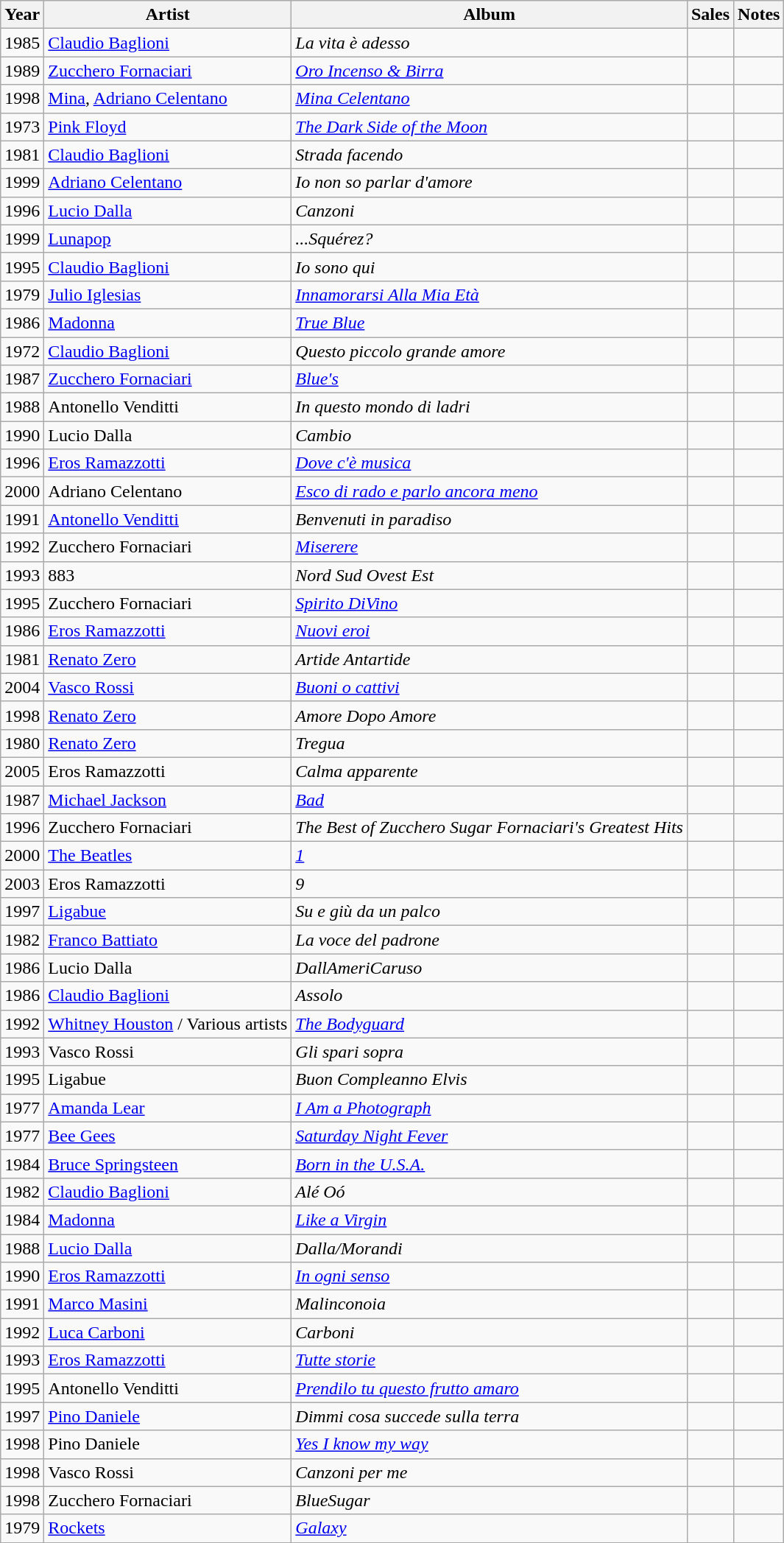<table class="wikitable sortable">
<tr>
<th>Year</th>
<th>Artist</th>
<th>Album</th>
<th>Sales</th>
<th>Notes</th>
</tr>
<tr>
<td>1985</td>
<td><a href='#'>Claudio Baglioni</a></td>
<td><em>La vita è adesso</em></td>
<td></td>
<td></td>
</tr>
<tr>
<td>1989</td>
<td><a href='#'>Zucchero Fornaciari</a></td>
<td><em><a href='#'>Oro Incenso & Birra</a></em></td>
<td></td>
<td></td>
</tr>
<tr>
<td>1998</td>
<td><a href='#'>Mina</a>, <a href='#'>Adriano Celentano</a></td>
<td><em><a href='#'>Mina Celentano</a></em></td>
<td></td>
<td></td>
</tr>
<tr>
<td>1973</td>
<td><a href='#'>Pink Floyd</a></td>
<td><em><a href='#'>The Dark Side of the Moon</a></em></td>
<td></td>
<td></td>
</tr>
<tr>
<td>1981</td>
<td><a href='#'>Claudio Baglioni</a></td>
<td><em>Strada facendo</em></td>
<td></td>
<td></td>
</tr>
<tr>
<td>1999</td>
<td><a href='#'>Adriano Celentano</a></td>
<td><em>Io non so parlar d'amore</em></td>
<td></td>
<td></td>
</tr>
<tr>
<td>1996</td>
<td><a href='#'>Lucio Dalla</a></td>
<td><em>Canzoni</em></td>
<td></td>
<td></td>
</tr>
<tr>
<td>1999</td>
<td><a href='#'>Lunapop</a></td>
<td><em>...Squérez?</em></td>
<td></td>
<td></td>
</tr>
<tr>
<td>1995</td>
<td><a href='#'>Claudio Baglioni</a></td>
<td><em>Io sono qui</em></td>
<td></td>
<td></td>
</tr>
<tr>
<td>1979</td>
<td><a href='#'>Julio Iglesias</a></td>
<td><em><a href='#'>Innamorarsi Alla Mia Età</a></em></td>
<td></td>
<td></td>
</tr>
<tr>
<td>1986</td>
<td><a href='#'>Madonna</a></td>
<td><em><a href='#'>True Blue</a></em></td>
<td></td>
<td></td>
</tr>
<tr>
<td>1972</td>
<td><a href='#'>Claudio Baglioni</a></td>
<td><em>Questo piccolo grande amore</em></td>
<td></td>
<td></td>
</tr>
<tr>
<td>1987</td>
<td><a href='#'>Zucchero Fornaciari</a></td>
<td><em><a href='#'>Blue's</a></em></td>
<td></td>
<td></td>
</tr>
<tr>
<td>1988</td>
<td>Antonello Venditti</td>
<td><em>In questo mondo di ladri</em></td>
<td></td>
<td></td>
</tr>
<tr>
<td>1990</td>
<td>Lucio Dalla</td>
<td><em>Cambio</em></td>
<td></td>
<td></td>
</tr>
<tr>
<td>1996</td>
<td><a href='#'>Eros Ramazzotti</a></td>
<td><em><a href='#'>Dove c'è musica</a></em></td>
<td></td>
<td></td>
</tr>
<tr>
<td>2000</td>
<td>Adriano Celentano</td>
<td><em><a href='#'>Esco di rado e parlo ancora meno</a></em></td>
<td></td>
<td></td>
</tr>
<tr>
<td>1991</td>
<td><a href='#'>Antonello Venditti</a></td>
<td><em>Benvenuti in paradiso</em></td>
<td></td>
<td></td>
</tr>
<tr>
<td>1992</td>
<td>Zucchero Fornaciari</td>
<td><em><a href='#'>Miserere</a></em></td>
<td></td>
<td></td>
</tr>
<tr>
<td>1993</td>
<td>883</td>
<td><em>Nord Sud Ovest Est</em></td>
<td></td>
<td></td>
</tr>
<tr>
<td>1995</td>
<td>Zucchero Fornaciari</td>
<td><em><a href='#'>Spirito DiVino</a></em></td>
<td></td>
<td></td>
</tr>
<tr>
<td>1986</td>
<td><a href='#'>Eros Ramazzotti</a></td>
<td><em><a href='#'>Nuovi eroi</a></em></td>
<td></td>
<td></td>
</tr>
<tr>
<td>1981</td>
<td><a href='#'>Renato Zero</a></td>
<td><em>Artide Antartide</em></td>
<td></td>
<td></td>
</tr>
<tr>
<td>2004</td>
<td><a href='#'>Vasco Rossi</a></td>
<td><em><a href='#'>Buoni o cattivi</a></em></td>
<td></td>
<td></td>
</tr>
<tr>
<td>1998</td>
<td><a href='#'>Renato Zero</a></td>
<td><em>Amore Dopo Amore</em></td>
<td></td>
<td></td>
</tr>
<tr>
<td>1980</td>
<td><a href='#'>Renato Zero</a></td>
<td><em>Tregua</em></td>
<td></td>
<td></td>
</tr>
<tr>
<td>2005</td>
<td>Eros Ramazzotti</td>
<td><em>Calma apparente</em></td>
<td></td>
<td></td>
</tr>
<tr>
<td>1987</td>
<td><a href='#'>Michael Jackson</a></td>
<td><em><a href='#'>Bad</a></em></td>
<td></td>
<td></td>
</tr>
<tr>
<td>1996</td>
<td>Zucchero Fornaciari</td>
<td><em>The Best of Zucchero Sugar Fornaciari's Greatest Hits</em></td>
<td></td>
<td></td>
</tr>
<tr>
<td>2000</td>
<td><a href='#'>The Beatles</a></td>
<td><em><a href='#'>1</a></em></td>
<td></td>
<td></td>
</tr>
<tr>
<td>2003</td>
<td>Eros Ramazzotti</td>
<td><em>9</em></td>
<td></td>
<td></td>
</tr>
<tr>
<td>1997</td>
<td><a href='#'>Ligabue</a></td>
<td><em>Su e giù da un palco</em></td>
<td></td>
<td></td>
</tr>
<tr>
<td>1982</td>
<td><a href='#'>Franco Battiato</a></td>
<td><em>La voce del padrone</em></td>
<td></td>
<td></td>
</tr>
<tr>
<td>1986</td>
<td>Lucio Dalla</td>
<td><em>DallAmeriCaruso</em></td>
<td></td>
<td></td>
</tr>
<tr>
<td>1986</td>
<td><a href='#'>Claudio Baglioni</a></td>
<td><em>Assolo</em></td>
<td></td>
<td></td>
</tr>
<tr>
<td>1992</td>
<td><a href='#'>Whitney Houston</a> / Various artists</td>
<td><em><a href='#'>The Bodyguard</a></em></td>
<td></td>
<td></td>
</tr>
<tr>
<td>1993</td>
<td>Vasco Rossi</td>
<td><em>Gli spari sopra</em></td>
<td></td>
<td></td>
</tr>
<tr>
<td>1995</td>
<td>Ligabue</td>
<td><em>Buon Compleanno Elvis</em></td>
<td></td>
<td></td>
</tr>
<tr>
<td>1977</td>
<td><a href='#'>Amanda Lear</a></td>
<td><em><a href='#'>I Am a Photograph</a></em></td>
<td></td>
<td></td>
</tr>
<tr>
<td>1977</td>
<td><a href='#'>Bee Gees</a></td>
<td><em><a href='#'>Saturday Night Fever</a></em></td>
<td></td>
<td></td>
</tr>
<tr>
<td>1984</td>
<td><a href='#'>Bruce Springsteen</a></td>
<td><em><a href='#'>Born in the U.S.A.</a></em></td>
<td></td>
<td></td>
</tr>
<tr>
<td>1982</td>
<td><a href='#'>Claudio Baglioni</a></td>
<td><em>Alé Oó</em></td>
<td></td>
<td></td>
</tr>
<tr>
<td>1984</td>
<td><a href='#'>Madonna</a></td>
<td><em><a href='#'>Like a Virgin</a></em></td>
<td></td>
<td></td>
</tr>
<tr>
<td>1988</td>
<td><a href='#'>Lucio Dalla</a></td>
<td><em>Dalla/Morandi</em></td>
<td></td>
<td></td>
</tr>
<tr>
<td>1990</td>
<td><a href='#'>Eros Ramazzotti</a></td>
<td><em><a href='#'>In ogni senso</a></em></td>
<td></td>
<td></td>
</tr>
<tr>
<td>1991</td>
<td><a href='#'>Marco Masini</a></td>
<td><em>Malinconoia</em></td>
<td></td>
<td></td>
</tr>
<tr>
<td>1992</td>
<td><a href='#'>Luca Carboni</a></td>
<td><em>Carboni</em></td>
<td></td>
<td></td>
</tr>
<tr>
<td>1993</td>
<td><a href='#'>Eros Ramazzotti</a></td>
<td><em><a href='#'>Tutte storie</a></em></td>
<td></td>
<td></td>
</tr>
<tr>
<td>1995</td>
<td>Antonello Venditti</td>
<td><em><a href='#'>Prendilo tu questo frutto amaro</a></em></td>
<td></td>
<td></td>
</tr>
<tr>
<td>1997</td>
<td><a href='#'>Pino Daniele</a></td>
<td><em>Dimmi cosa succede sulla terra</em></td>
<td></td>
<td></td>
</tr>
<tr>
<td>1998</td>
<td>Pino Daniele</td>
<td><em><a href='#'>Yes I know my way</a></em></td>
<td></td>
<td></td>
</tr>
<tr>
<td>1998</td>
<td>Vasco Rossi</td>
<td><em>Canzoni per me</em></td>
<td></td>
<td></td>
</tr>
<tr>
<td>1998</td>
<td>Zucchero Fornaciari</td>
<td><em>BlueSugar</em></td>
<td></td>
<td></td>
</tr>
<tr>
<td>1979</td>
<td><a href='#'>Rockets</a></td>
<td><em><a href='#'>Galaxy</a></em></td>
<td></td>
<td></td>
</tr>
<tr>
</tr>
</table>
